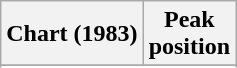<table class="wikitable sortable plainrowheaders" style="text-align:center">
<tr>
<th scope="col">Chart (1983)</th>
<th scope="col">Peak<br>position</th>
</tr>
<tr>
</tr>
<tr>
</tr>
</table>
